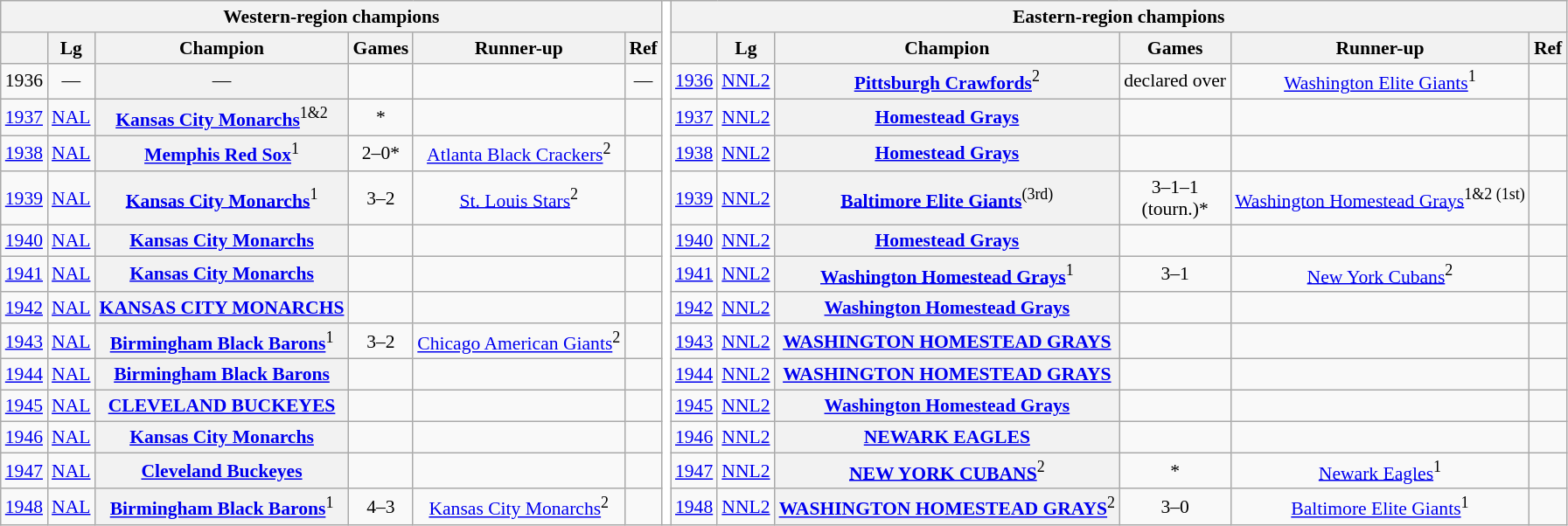<table class="wikitable" style="text-align:center; font-size:90%;">
<tr>
<th colspan="6">Western-region champions</th>
<th rowspan="15" style="background: #ffffff;"></th>
<th colspan="6">Eastern-region champions</th>
</tr>
<tr>
<th></th>
<th>Lg</th>
<th>Champion</th>
<th>Games</th>
<th>Runner-up</th>
<th>Ref</th>
<th></th>
<th>Lg</th>
<th>Champion</th>
<th>Games</th>
<th>Runner-up</th>
<th>Ref</th>
</tr>
<tr>
<td>1936</td>
<td>—</td>
<td bgcolor=#f2f2f2>—</td>
<td></td>
<td></td>
<td>—</td>
<td><a href='#'>1936</a></td>
<td><a href='#'>NNL2</a></td>
<td bgcolor=#f2f2f2><strong><a href='#'>Pittsburgh Crawfords</a></strong><sup>2</sup></td>
<td>declared over</td>
<td><a href='#'>Washington Elite Giants</a><sup>1</sup></td>
<td></td>
</tr>
<tr>
<td><a href='#'>1937</a></td>
<td><a href='#'>NAL</a></td>
<td bgcolor=#f2f2f2><strong><a href='#'>Kansas City Monarchs</a></strong><sup>1&2</sup></td>
<td>*</td>
<td></td>
<td></td>
<td><a href='#'>1937</a></td>
<td><a href='#'>NNL2</a></td>
<td bgcolor=#f2f2f2><strong><a href='#'>Homestead Grays</a></strong></td>
<td></td>
<td></td>
<td></td>
</tr>
<tr>
<td><a href='#'>1938</a></td>
<td><a href='#'>NAL</a></td>
<td bgcolor=#f2f2f2><strong><a href='#'>Memphis Red Sox</a></strong><sup>1</sup></td>
<td>2–0*</td>
<td><a href='#'>Atlanta Black Crackers</a><sup>2</sup></td>
<td></td>
<td><a href='#'>1938</a></td>
<td><a href='#'>NNL2</a></td>
<td bgcolor=#f2f2f2><strong><a href='#'>Homestead Grays</a></strong></td>
<td></td>
<td></td>
<td></td>
</tr>
<tr>
<td><a href='#'>1939</a></td>
<td><a href='#'>NAL</a></td>
<td bgcolor=#f2f2f2><strong><a href='#'>Kansas City Monarchs</a></strong><sup>1</sup></td>
<td>3–2</td>
<td><a href='#'>St. Louis Stars</a><sup>2</sup></td>
<td></td>
<td><a href='#'>1939</a></td>
<td><a href='#'>NNL2</a></td>
<td bgcolor=#f2f2f2><strong><a href='#'>Baltimore Elite Giants</a></strong><sup>(3rd)</sup></td>
<td>3–1–1<br>(tourn.)*</td>
<td><a href='#'>Washington Homestead Grays</a><sup>1&2 (1st)</sup></td>
<td></td>
</tr>
<tr>
<td><a href='#'>1940</a></td>
<td><a href='#'>NAL</a></td>
<td bgcolor=#f2f2f2><strong><a href='#'>Kansas City Monarchs</a></strong></td>
<td></td>
<td></td>
<td></td>
<td><a href='#'>1940</a></td>
<td><a href='#'>NNL2</a></td>
<td bgcolor=#f2f2f2><strong><a href='#'>Homestead Grays</a></strong></td>
<td></td>
<td></td>
<td></td>
</tr>
<tr>
<td><a href='#'>1941</a></td>
<td><a href='#'>NAL</a></td>
<td bgcolor=#f2f2f2><strong><a href='#'>Kansas City Monarchs</a></strong></td>
<td></td>
<td></td>
<td></td>
<td><a href='#'>1941</a></td>
<td><a href='#'>NNL2</a></td>
<td bgcolor=#f2f2f2><strong><a href='#'>Washington Homestead Grays</a></strong><sup>1</sup></td>
<td>3–1</td>
<td><a href='#'>New York Cubans</a><sup>2</sup></td>
<td></td>
</tr>
<tr>
<td><a href='#'>1942</a></td>
<td><a href='#'>NAL</a></td>
<td bgcolor=#f2f2f2><span><strong><a href='#'>KANSAS CITY MONARCHS</a></strong></span></td>
<td></td>
<td></td>
<td></td>
<td><a href='#'>1942</a></td>
<td><a href='#'>NNL2</a></td>
<td bgcolor=#f2f2f2><span><strong><a href='#'>Washington Homestead Grays</a></strong></span></td>
<td></td>
<td></td>
<td></td>
</tr>
<tr>
<td><a href='#'>1943</a></td>
<td><a href='#'>NAL</a></td>
<td bgcolor=#f2f2f2><span><strong><a href='#'>Birmingham Black Barons</a></strong></span><sup>1</sup></td>
<td>3–2</td>
<td><a href='#'>Chicago American Giants</a><sup>2</sup></td>
<td></td>
<td><a href='#'>1943</a></td>
<td><a href='#'>NNL2</a></td>
<td bgcolor=#f2f2f2><span><strong><a href='#'>WASHINGTON HOMESTEAD GRAYS</a></strong></span></td>
<td></td>
<td></td>
<td></td>
</tr>
<tr>
<td><a href='#'>1944</a></td>
<td><a href='#'>NAL</a></td>
<td bgcolor=#f2f2f2><span><strong><a href='#'>Birmingham Black Barons</a></strong></span></td>
<td></td>
<td></td>
<td></td>
<td><a href='#'>1944</a></td>
<td><a href='#'>NNL2</a></td>
<td bgcolor=#f2f2f2><span><strong><a href='#'>WASHINGTON HOMESTEAD GRAYS</a></strong></span></td>
<td></td>
<td></td>
<td></td>
</tr>
<tr>
<td><a href='#'>1945</a></td>
<td><a href='#'>NAL</a></td>
<td bgcolor=#f2f2f2><span><strong><a href='#'>CLEVELAND BUCKEYES</a></strong></span></td>
<td></td>
<td></td>
<td></td>
<td><a href='#'>1945</a></td>
<td><a href='#'>NNL2</a></td>
<td bgcolor=#f2f2f2><span><strong><a href='#'>Washington Homestead Grays</a></strong></span></td>
<td></td>
<td></td>
<td></td>
</tr>
<tr>
<td><a href='#'>1946</a></td>
<td><a href='#'>NAL</a></td>
<td bgcolor=#f2f2f2><span><strong><a href='#'>Kansas City Monarchs</a></strong></span></td>
<td></td>
<td></td>
<td></td>
<td><a href='#'>1946</a></td>
<td><a href='#'>NNL2</a></td>
<td bgcolor=#f2f2f2><span><strong><a href='#'>NEWARK EAGLES</a></strong></span></td>
<td></td>
<td></td>
<td></td>
</tr>
<tr>
<td><a href='#'>1947</a></td>
<td><a href='#'>NAL</a></td>
<td bgcolor=#f2f2f2><span><strong><a href='#'>Cleveland Buckeyes</a></strong></span></td>
<td></td>
<td></td>
<td></td>
<td><a href='#'>1947</a></td>
<td><a href='#'>NNL2</a></td>
<td bgcolor=#f2f2f2><span><strong><a href='#'>NEW YORK CUBANS</a></strong></span><sup>2</sup></td>
<td>*</td>
<td><a href='#'>Newark Eagles</a><sup>1</sup></td>
<td></td>
</tr>
<tr>
<td><a href='#'>1948</a></td>
<td><a href='#'>NAL</a></td>
<td bgcolor=#f2f2f2><span><strong><a href='#'>Birmingham Black Barons</a></strong></span><sup>1</sup></td>
<td>4–3</td>
<td><a href='#'>Kansas City Monarchs</a><sup>2</sup></td>
<td></td>
<td><a href='#'>1948</a></td>
<td><a href='#'>NNL2</a></td>
<td bgcolor=#f2f2f2><span><strong><a href='#'>WASHINGTON HOMESTEAD GRAYS</a></strong></span><sup>2</sup></td>
<td>3–0</td>
<td><a href='#'>Baltimore Elite Giants</a><sup>1</sup></td>
<td></td>
</tr>
</table>
